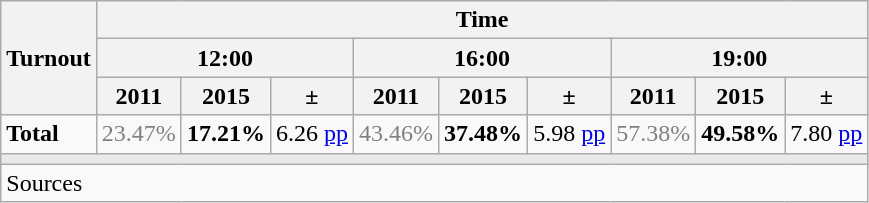<table class="wikitable sortable" style="text-align:right;">
<tr>
<th rowspan="3">Turnout</th>
<th colspan="9">Time</th>
</tr>
<tr>
<th colspan="3">12:00</th>
<th colspan="3">16:00</th>
<th colspan="3">19:00</th>
</tr>
<tr>
<th>2011</th>
<th>2015</th>
<th>±</th>
<th>2011</th>
<th>2015</th>
<th>±</th>
<th>2011</th>
<th>2015</th>
<th>±</th>
</tr>
<tr>
<td align="left"><strong>Total</strong></td>
<td style="color:gray;">23.47%</td>
<td><strong>17.21%</strong></td>
<td> 6.26 <a href='#'>pp</a></td>
<td style="color:gray;">43.46%</td>
<td><strong>37.48%</strong></td>
<td> 5.98 <a href='#'>pp</a></td>
<td style="color:gray;">57.38%</td>
<td><strong>49.58%</strong></td>
<td> 7.80 <a href='#'>pp</a></td>
</tr>
<tr>
<td colspan="10" bgcolor="#E9E9E9"></td>
</tr>
<tr>
<td align="left" colspan="10">Sources</td>
</tr>
</table>
